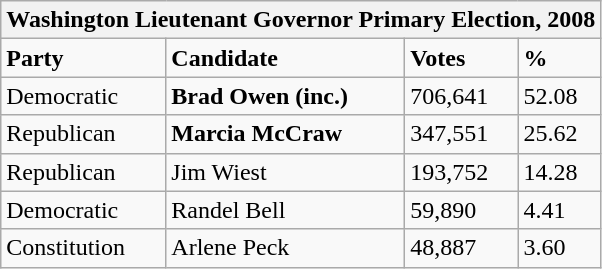<table class="wikitable">
<tr>
<th colspan="4">Washington Lieutenant Governor Primary Election, 2008</th>
</tr>
<tr>
<td><strong>Party</strong></td>
<td><strong>Candidate</strong></td>
<td><strong>Votes</strong></td>
<td><strong>%</strong></td>
</tr>
<tr>
<td>Democratic</td>
<td><strong>Brad Owen (inc.)</strong></td>
<td>706,641</td>
<td>52.08</td>
</tr>
<tr>
<td>Republican</td>
<td><strong>Marcia McCraw</strong></td>
<td>347,551</td>
<td>25.62</td>
</tr>
<tr>
<td>Republican</td>
<td>Jim Wiest</td>
<td>193,752</td>
<td>14.28</td>
</tr>
<tr>
<td>Democratic</td>
<td>Randel Bell</td>
<td>59,890</td>
<td>4.41</td>
</tr>
<tr>
<td>Constitution</td>
<td>Arlene Peck</td>
<td>48,887</td>
<td>3.60</td>
</tr>
</table>
